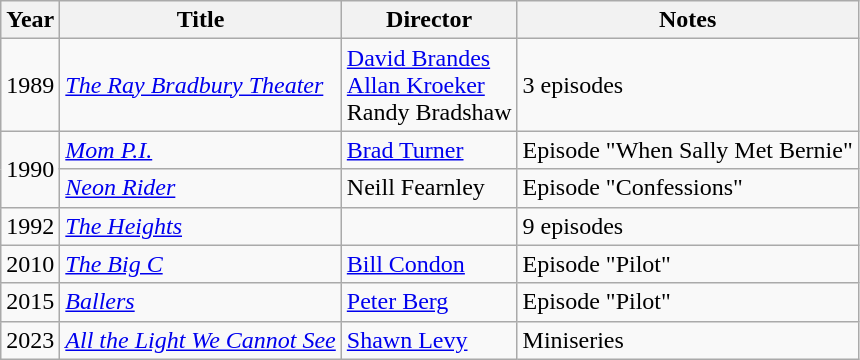<table class="wikitable">
<tr>
<th>Year</th>
<th>Title</th>
<th>Director</th>
<th>Notes</th>
</tr>
<tr>
<td>1989</td>
<td><em><a href='#'>The Ray Bradbury Theater</a></em></td>
<td><a href='#'>David Brandes</a><br><a href='#'>Allan Kroeker</a><br>Randy Bradshaw</td>
<td>3 episodes</td>
</tr>
<tr>
<td rowspan=2>1990</td>
<td><em><a href='#'>Mom P.I.</a></em></td>
<td><a href='#'>Brad Turner</a></td>
<td>Episode "When Sally Met Bernie"</td>
</tr>
<tr>
<td><em><a href='#'>Neon Rider</a></em></td>
<td>Neill Fearnley</td>
<td>Episode "Confessions"</td>
</tr>
<tr>
<td>1992</td>
<td><em><a href='#'>The Heights</a></em></td>
<td></td>
<td>9 episodes</td>
</tr>
<tr>
<td>2010</td>
<td><em><a href='#'>The Big C</a></em></td>
<td><a href='#'>Bill Condon</a></td>
<td>Episode "Pilot"</td>
</tr>
<tr>
<td>2015</td>
<td><em><a href='#'>Ballers</a></em></td>
<td><a href='#'>Peter Berg</a></td>
<td>Episode "Pilot"</td>
</tr>
<tr>
<td>2023</td>
<td><em><a href='#'>All the Light We Cannot See</a></em></td>
<td><a href='#'>Shawn Levy</a></td>
<td>Miniseries</td>
</tr>
</table>
